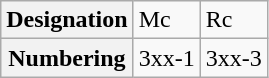<table class="wikitable">
<tr>
<th>Designation</th>
<td>Mc</td>
<td>Rc</td>
</tr>
<tr>
<th>Numbering</th>
<td>3xx-1</td>
<td>3xx-3</td>
</tr>
</table>
